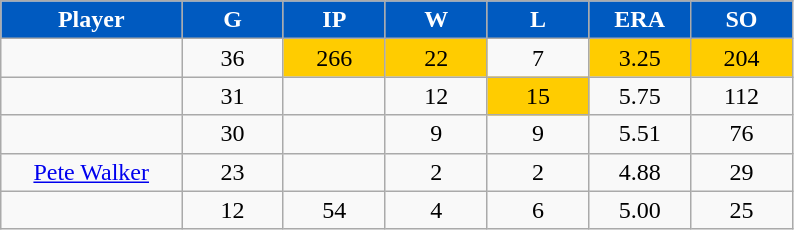<table class="wikitable sortable">
<tr>
<th style="background:#005ac0;color:white;" width="16%">Player</th>
<th style="background:#005ac0;color:white;" width="9%">G</th>
<th style="background:#005ac0;color:white;" width="9%">IP</th>
<th style="background:#005ac0;color:white;" width="9%">W</th>
<th style="background:#005ac0;color:white;" width="9%">L</th>
<th style="background:#005ac0;color:white;" width="9%">ERA</th>
<th style="background:#005ac0;color:white;" width="9%">SO</th>
</tr>
<tr align="center">
<td></td>
<td>36</td>
<td bgcolor="#FFCC00">266</td>
<td bgcolor="#FFCC00">22</td>
<td>7</td>
<td bgcolor="#FFCC00">3.25</td>
<td bgcolor="#FFCC00">204</td>
</tr>
<tr align="center">
<td></td>
<td>31</td>
<td></td>
<td>12</td>
<td bgcolor="#FFCC00">15</td>
<td>5.75</td>
<td>112</td>
</tr>
<tr align="center">
<td></td>
<td>30</td>
<td></td>
<td>9</td>
<td>9</td>
<td>5.51</td>
<td>76</td>
</tr>
<tr align="center">
<td><a href='#'>Pete Walker</a></td>
<td>23</td>
<td></td>
<td>2</td>
<td>2</td>
<td>4.88</td>
<td>29</td>
</tr>
<tr align=center>
<td></td>
<td>12</td>
<td>54</td>
<td>4</td>
<td>6</td>
<td>5.00</td>
<td>25</td>
</tr>
</table>
